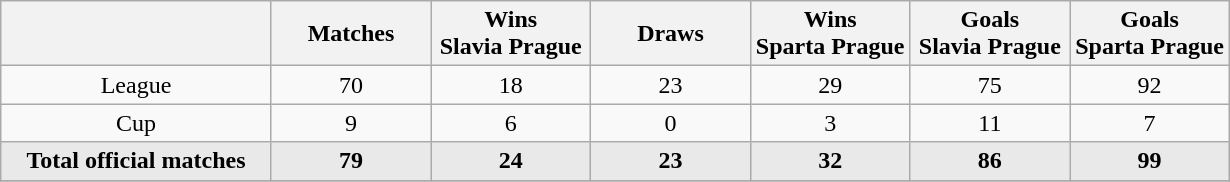<table class="wikitable" style="text-align: center">
<tr>
<th></th>
<th width="13%">Matches</th>
<th width="13%">Wins<br>Slavia Prague</th>
<th width="13%">Draws</th>
<th width="13%">Wins<br>Sparta Prague</th>
<th width="13%">Goals<br>Slavia Prague</th>
<th width="13%">Goals<br>Sparta Prague</th>
</tr>
<tr>
<td>League</td>
<td>70</td>
<td>18</td>
<td>23</td>
<td>29</td>
<td>75</td>
<td>92</td>
</tr>
<tr>
<td>Cup</td>
<td>9</td>
<td>6</td>
<td>0</td>
<td>3</td>
<td>11</td>
<td>7</td>
</tr>
<tr bgcolor=E9E9E9>
<td><strong>Total official matches</strong></td>
<td><strong>79</strong></td>
<td><strong>24</strong></td>
<td><strong>23</strong></td>
<td><strong>32</strong></td>
<td><strong>86</strong></td>
<td><strong>99</strong></td>
</tr>
<tr>
</tr>
</table>
